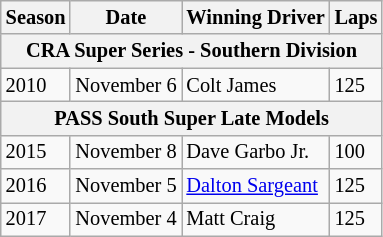<table class="wikitable" style="font-size: 85%;">
<tr>
<th>Season</th>
<th>Date</th>
<th>Winning Driver</th>
<th>Laps</th>
</tr>
<tr>
<th colspan="4">CRA Super Series - Southern Division</th>
</tr>
<tr>
<td>2010</td>
<td>November 6</td>
<td>Colt James</td>
<td>125</td>
</tr>
<tr>
<th colspan="5">PASS South Super Late Models</th>
</tr>
<tr>
<td>2015</td>
<td>November 8</td>
<td>Dave Garbo Jr.</td>
<td>100</td>
</tr>
<tr>
<td>2016</td>
<td>November 5</td>
<td><a href='#'>Dalton Sargeant</a></td>
<td>125</td>
</tr>
<tr>
<td>2017</td>
<td>November 4</td>
<td>Matt Craig</td>
<td>125</td>
</tr>
</table>
